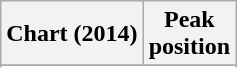<table class="wikitable sortable plainrowheaders" style="text-align:center;">
<tr>
<th>Chart (2014)</th>
<th>Peak<br>position</th>
</tr>
<tr>
</tr>
<tr>
</tr>
<tr>
</tr>
<tr>
</tr>
<tr>
</tr>
<tr>
</tr>
<tr>
</tr>
<tr>
</tr>
<tr>
</tr>
<tr>
</tr>
<tr>
</tr>
<tr>
</tr>
<tr>
</tr>
<tr>
</tr>
<tr>
</tr>
<tr>
</tr>
<tr>
</tr>
<tr>
</tr>
<tr>
</tr>
<tr>
</tr>
<tr>
</tr>
<tr>
</tr>
<tr>
</tr>
</table>
